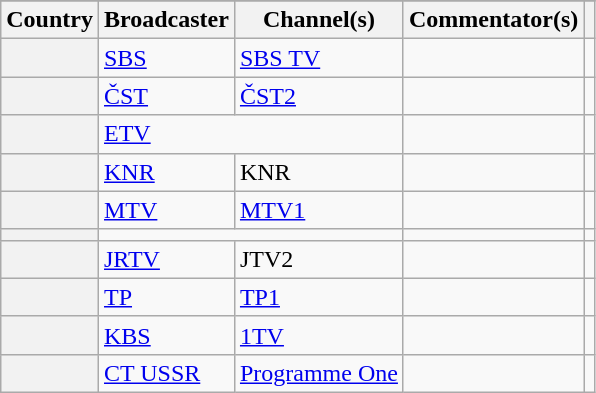<table class="wikitable plainrowheaders">
<tr>
</tr>
<tr>
<th scope="col">Country</th>
<th scope="col">Broadcaster</th>
<th scope="col">Channel(s)</th>
<th scope="col">Commentator(s)</th>
<th scope="col"></th>
</tr>
<tr>
<th scope="row"></th>
<td><a href='#'>SBS</a></td>
<td><a href='#'>SBS TV</a></td>
<td></td>
<td style="text-align:center"></td>
</tr>
<tr>
<th scope="row"></th>
<td><a href='#'>ČST</a></td>
<td><a href='#'>ČST2</a></td>
<td></td>
<td style="text-align:center"></td>
</tr>
<tr>
<th scope="row"></th>
<td colspan="2"><a href='#'>ETV</a></td>
<td></td>
<td style="text-align:center"></td>
</tr>
<tr>
<th scope="row"></th>
<td><a href='#'>KNR</a></td>
<td>KNR</td>
<td></td>
<td style="text-align:center"></td>
</tr>
<tr>
<th scope="row"></th>
<td><a href='#'>MTV</a></td>
<td><a href='#'>MTV1</a></td>
<td></td>
<td style="text-align:center"></td>
</tr>
<tr>
<th scope="row"></th>
<td colspan="2"></td>
<td></td>
<td style="text-align:center"></td>
</tr>
<tr>
<th scope="row"></th>
<td><a href='#'>JRTV</a></td>
<td>JTV2</td>
<td></td>
<td style="text-align:center"></td>
</tr>
<tr>
<th scope="row"></th>
<td><a href='#'>TP</a></td>
<td><a href='#'>TP1</a></td>
<td></td>
<td style="text-align:center"></td>
</tr>
<tr>
<th scope="row"></th>
<td><a href='#'>KBS</a></td>
<td><a href='#'>1TV</a></td>
<td></td>
<td style="text-align:center"></td>
</tr>
<tr>
<th scope="row"></th>
<td><a href='#'>CT USSR</a></td>
<td><a href='#'>Programme One</a></td>
<td></td>
<td style="text-align:center"></td>
</tr>
</table>
